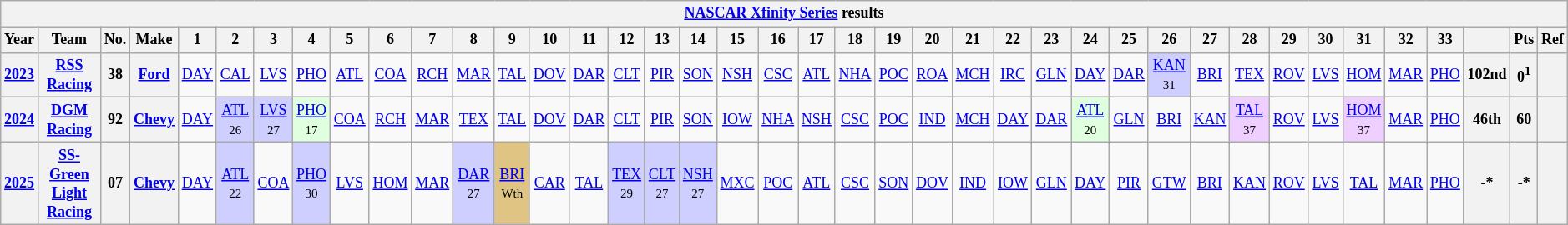<table class="wikitable" style="text-align:center; font-size:75%">
<tr>
<th colspan=40><a href='#'>NASCAR Xfinity Series</a> results</th>
</tr>
<tr>
<th>Year</th>
<th>Team</th>
<th>No.</th>
<th>Make</th>
<th>1</th>
<th>2</th>
<th>3</th>
<th>4</th>
<th>5</th>
<th>6</th>
<th>7</th>
<th>8</th>
<th>9</th>
<th>10</th>
<th>11</th>
<th>12</th>
<th>13</th>
<th>14</th>
<th>15</th>
<th>16</th>
<th>17</th>
<th>18</th>
<th>19</th>
<th>20</th>
<th>21</th>
<th>22</th>
<th>23</th>
<th>24</th>
<th>25</th>
<th>26</th>
<th>27</th>
<th>28</th>
<th>29</th>
<th>30</th>
<th>31</th>
<th>32</th>
<th>33</th>
<th></th>
<th>Pts</th>
<th>Ref</th>
</tr>
<tr>
<th><a href='#'>2023</a></th>
<th><a href='#'>RSS Racing</a></th>
<th>38</th>
<th><a href='#'>Ford</a></th>
<td><a href='#'>DAY</a></td>
<td><a href='#'>CAL</a></td>
<td><a href='#'>LVS</a></td>
<td><a href='#'>PHO</a></td>
<td><a href='#'>ATL</a></td>
<td><a href='#'>COA</a></td>
<td><a href='#'>RCH</a></td>
<td><a href='#'>MAR</a></td>
<td><a href='#'>TAL</a></td>
<td><a href='#'>DOV</a></td>
<td><a href='#'>DAR</a></td>
<td><a href='#'>CLT</a></td>
<td><a href='#'>PIR</a></td>
<td><a href='#'>SON</a></td>
<td><a href='#'>NSH</a></td>
<td><a href='#'>CSC</a></td>
<td><a href='#'>ATL</a></td>
<td><a href='#'>NHA</a></td>
<td><a href='#'>POC</a></td>
<td><a href='#'>ROA</a></td>
<td><a href='#'>MCH</a></td>
<td><a href='#'>IRC</a></td>
<td><a href='#'>GLN</a></td>
<td><a href='#'>DAY</a></td>
<td><a href='#'>DAR</a></td>
<td style="background:#CFCFFF;"><a href='#'>KAN</a><br><small>31</small></td>
<td><a href='#'>BRI</a></td>
<td><a href='#'>TEX</a></td>
<td><a href='#'>ROV</a></td>
<td><a href='#'>LVS</a></td>
<td><a href='#'>HOM</a></td>
<td><a href='#'>MAR</a></td>
<td><a href='#'>PHO</a></td>
<th>102nd</th>
<th>0<sup>1</sup></th>
<th></th>
</tr>
<tr>
<th><a href='#'>2024</a></th>
<th><a href='#'>DGM Racing</a></th>
<th>92</th>
<th><a href='#'>Chevy</a></th>
<td><a href='#'>DAY</a></td>
<td style="background:#CFCFFF;"><a href='#'>ATL</a><br><small>26</small></td>
<td style="background:#CFCFFF;"><a href='#'>LVS</a><br><small>27</small></td>
<td style="background:#DFFFDF;"><a href='#'>PHO</a><br><small>17</small></td>
<td><a href='#'>COA</a></td>
<td><a href='#'>RCH</a></td>
<td><a href='#'>MAR</a></td>
<td><a href='#'>TEX</a></td>
<td><a href='#'>TAL</a></td>
<td><a href='#'>DOV</a></td>
<td><a href='#'>DAR</a></td>
<td><a href='#'>CLT</a></td>
<td><a href='#'>PIR</a></td>
<td><a href='#'>SON</a></td>
<td><a href='#'>IOW</a></td>
<td><a href='#'>NHA</a></td>
<td><a href='#'>NSH</a></td>
<td><a href='#'>CSC</a></td>
<td><a href='#'>POC</a></td>
<td><a href='#'>IND</a></td>
<td><a href='#'>MCH</a></td>
<td><a href='#'>DAY</a></td>
<td><a href='#'>DAR</a></td>
<td style="background:#DFFFDF;"><a href='#'>ATL</a><br><small>20</small></td>
<td><a href='#'>GLN</a></td>
<td><a href='#'>BRI</a></td>
<td><a href='#'>KAN</a></td>
<td style="background:#EFCFFF;"><a href='#'>TAL</a><br><small>37</small></td>
<td><a href='#'>ROV</a></td>
<td><a href='#'>LVS</a></td>
<td style="background:#EFCFFF;"><a href='#'>HOM</a><br><small>37</small></td>
<td><a href='#'>MAR</a></td>
<td><a href='#'>PHO</a></td>
<th>46th</th>
<th>60</th>
<th></th>
</tr>
<tr>
<th><a href='#'>2025</a></th>
<th><a href='#'>SS-Green Light Racing</a></th>
<th>07</th>
<th><a href='#'>Chevy</a></th>
<td><a href='#'>DAY</a></td>
<td style="background:#CFCFFF;"><a href='#'>ATL</a><br><small>22</small></td>
<td><a href='#'>COA</a></td>
<td style="background:#CFCFFF;"><a href='#'>PHO</a><br><small>30</small></td>
<td><a href='#'>LVS</a></td>
<td><a href='#'>HOM</a></td>
<td><a href='#'>MAR</a></td>
<td style="background:#CFCFFF;"><a href='#'>DAR</a><br><small>27</small></td>
<td style="background:#DFC484;"><a href='#'>BRI</a><br><small>Wth</small></td>
<td><a href='#'>CAR</a></td>
<td><a href='#'>TAL</a></td>
<td style="background:#CFCFFF;"><a href='#'>TEX</a><br><small>29</small></td>
<td style="background:#CFCFFF;"><a href='#'>CLT</a><br><small>27</small></td>
<td style="background:#CFCFFF;"><a href='#'>NSH</a><br><small>27</small></td>
<td><a href='#'>MXC</a></td>
<td><a href='#'>POC</a></td>
<td><a href='#'>ATL</a></td>
<td><a href='#'>CSC</a></td>
<td><a href='#'>SON</a></td>
<td><a href='#'>DOV</a></td>
<td><a href='#'>IND</a></td>
<td><a href='#'>IOW</a></td>
<td><a href='#'>GLN</a></td>
<td><a href='#'>DAY</a></td>
<td><a href='#'>PIR</a></td>
<td><a href='#'>GTW</a></td>
<td><a href='#'>BRI</a></td>
<td><a href='#'>KAN</a></td>
<td><a href='#'>ROV</a></td>
<td><a href='#'>LVS</a></td>
<td><a href='#'>TAL</a></td>
<td><a href='#'>MAR</a></td>
<td><a href='#'>PHO</a></td>
<th>-*</th>
<th>-*</th>
<th></th>
</tr>
</table>
